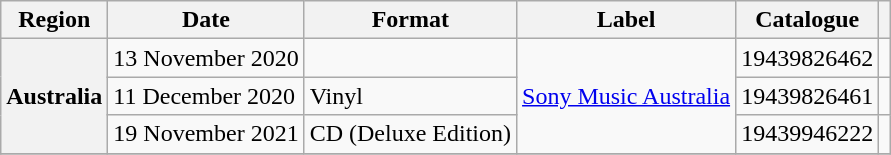<table class="wikitable plainrowheaders">
<tr>
<th scope="col">Region</th>
<th scope="col">Date</th>
<th scope="col">Format</th>
<th scope="col">Label</th>
<th scope="col">Catalogue</th>
<th scope="col"></th>
</tr>
<tr>
<th scope="row" rowspan="3">Australia</th>
<td>13 November 2020</td>
<td></td>
<td rowspan="3"><a href='#'>Sony Music Australia</a></td>
<td>19439826462</td>
<td style="text-align:center;"></td>
</tr>
<tr>
<td>11 December 2020</td>
<td>Vinyl</td>
<td>19439826461</td>
<td style="text-align:center;"></td>
</tr>
<tr>
<td>19 November 2021</td>
<td>CD (Deluxe Edition)</td>
<td>19439946222</td>
<td style="text-align:center;"></td>
</tr>
<tr>
</tr>
</table>
